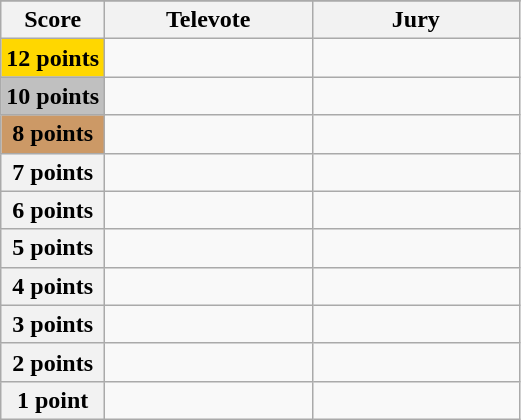<table class="wikitable">
<tr>
</tr>
<tr>
<th scope="col" width="20%">Score</th>
<th scope="col" width="40%">Televote</th>
<th scope="col" width="40%">Jury</th>
</tr>
<tr>
<th scope="row" style="background:gold">12 points</th>
<td></td>
<td></td>
</tr>
<tr>
<th scope="row" style="background:silver">10 points</th>
<td></td>
<td></td>
</tr>
<tr>
<th scope="row" style="background:#CC9966">8 points</th>
<td></td>
<td></td>
</tr>
<tr>
<th scope="row">7 points</th>
<td></td>
<td></td>
</tr>
<tr>
<th scope="row">6 points</th>
<td></td>
<td></td>
</tr>
<tr>
<th scope="row">5 points</th>
<td></td>
<td></td>
</tr>
<tr>
<th scope="row">4 points</th>
<td></td>
<td></td>
</tr>
<tr>
<th scope="row">3 points</th>
<td></td>
<td></td>
</tr>
<tr>
<th scope="row">2 points</th>
<td></td>
<td></td>
</tr>
<tr>
<th scope="row">1 point</th>
<td></td>
<td></td>
</tr>
</table>
